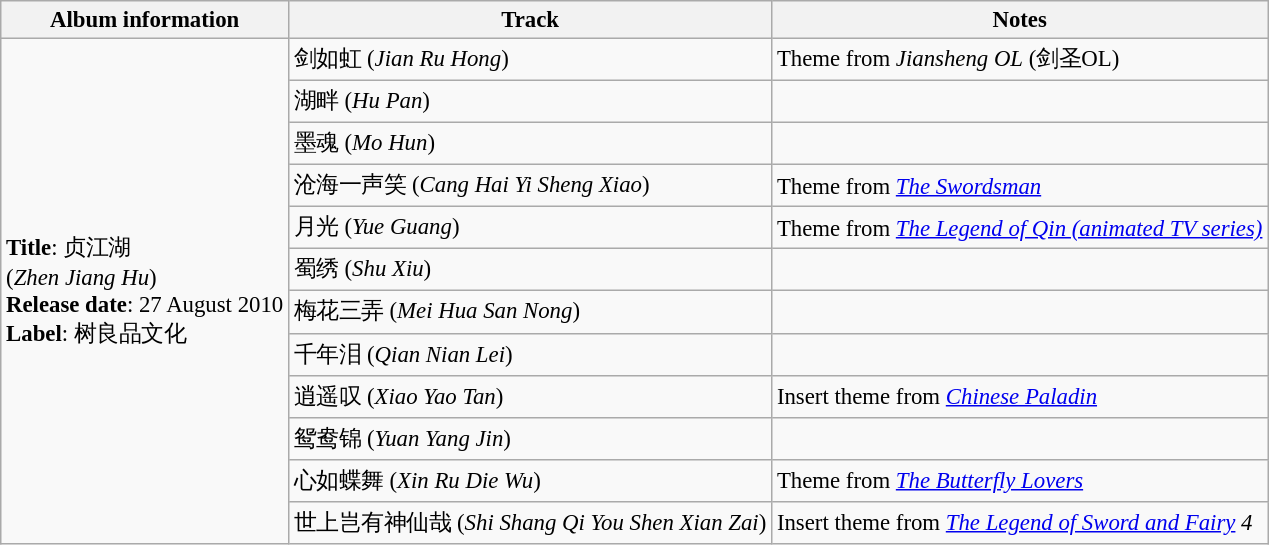<table class="wikitable" style="font-size: 95%;">
<tr>
<th>Album information</th>
<th>Track</th>
<th>Notes</th>
</tr>
<tr>
<td rowspan=12><strong>Title</strong>: 贞江湖<br>(<em>Zhen Jiang Hu</em>)<br><strong>Release date</strong>: 27 August 2010<br><strong>Label</strong>: 树良品文化</td>
<td>剑如虹 (<em>Jian Ru Hong</em>)</td>
<td>Theme from <em>Jiansheng OL</em> (剑圣OL)</td>
</tr>
<tr>
<td>湖畔 (<em>Hu Pan</em>)</td>
<td></td>
</tr>
<tr>
<td>墨魂 (<em>Mo Hun</em>)</td>
<td></td>
</tr>
<tr>
<td>沧海一声笑 (<em>Cang Hai Yi Sheng Xiao</em>)</td>
<td>Theme from <em><a href='#'>The Swordsman</a></em></td>
</tr>
<tr>
<td>月光 (<em>Yue Guang</em>)</td>
<td>Theme from <em><a href='#'>The Legend of Qin (animated TV series)</a></em></td>
</tr>
<tr>
<td>蜀绣 (<em>Shu Xiu</em>)</td>
<td></td>
</tr>
<tr>
<td>梅花三弄 (<em>Mei Hua San Nong</em>)</td>
<td></td>
</tr>
<tr>
<td>千年泪 (<em>Qian Nian Lei</em>)</td>
<td></td>
</tr>
<tr>
<td>逍遥叹 (<em>Xiao Yao Tan</em>)</td>
<td>Insert theme from <em><a href='#'>Chinese Paladin</a></em></td>
</tr>
<tr>
<td>鸳鸯锦 (<em>Yuan Yang Jin</em>)</td>
<td></td>
</tr>
<tr>
<td>心如蝶舞 (<em>Xin Ru Die Wu</em>)</td>
<td>Theme from <em><a href='#'>The Butterfly Lovers</a></em></td>
</tr>
<tr>
<td>世上岂有神仙哉 (<em>Shi Shang Qi You Shen Xian Zai</em>)</td>
<td>Insert theme from <em><a href='#'>The Legend of Sword and Fairy</a> 4</em></td>
</tr>
</table>
